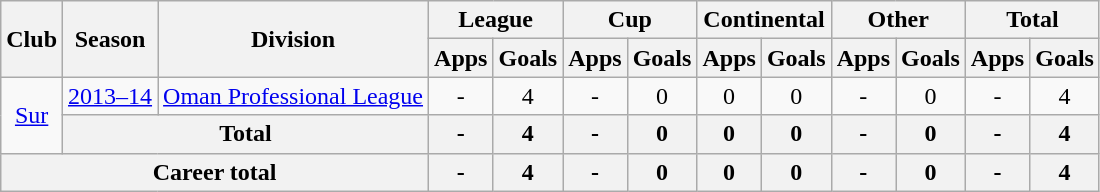<table class="wikitable" style="text-align: center;">
<tr>
<th rowspan="2">Club</th>
<th rowspan="2">Season</th>
<th rowspan="2">Division</th>
<th colspan="2">League</th>
<th colspan="2">Cup</th>
<th colspan="2">Continental</th>
<th colspan="2">Other</th>
<th colspan="2">Total</th>
</tr>
<tr>
<th>Apps</th>
<th>Goals</th>
<th>Apps</th>
<th>Goals</th>
<th>Apps</th>
<th>Goals</th>
<th>Apps</th>
<th>Goals</th>
<th>Apps</th>
<th>Goals</th>
</tr>
<tr>
<td rowspan="2"><a href='#'>Sur</a></td>
<td><a href='#'>2013–14</a></td>
<td rowspan="1"><a href='#'>Oman Professional League</a></td>
<td>-</td>
<td>4</td>
<td>-</td>
<td>0</td>
<td>0</td>
<td>0</td>
<td>-</td>
<td>0</td>
<td>-</td>
<td>4</td>
</tr>
<tr>
<th colspan="2">Total</th>
<th>-</th>
<th>4</th>
<th>-</th>
<th>0</th>
<th>0</th>
<th>0</th>
<th>-</th>
<th>0</th>
<th>-</th>
<th>4</th>
</tr>
<tr>
<th colspan="3">Career total</th>
<th>-</th>
<th>4</th>
<th>-</th>
<th>0</th>
<th>0</th>
<th>0</th>
<th>-</th>
<th>0</th>
<th>-</th>
<th>4</th>
</tr>
</table>
